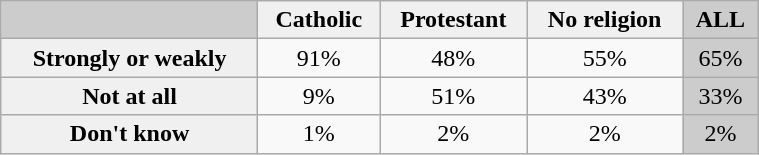<table class="wikitable" style="float:right; border-collapse:collapse; width:40%;" cellspacing="0" cellpadding="3" border="1">
<tr>
<th style="background:#ccc;"></th>
<th style="background:#f0f0f0;">Catholic</th>
<th style="background:#f0f0f0;">Protestant</th>
<th style="background:#f0f0f0;">No religion</th>
<th style="background:#ccc;">ALL</th>
</tr>
<tr>
<th style="background:#f0f0f0;">Strongly or weakly</th>
<td style="text-align:center;">91%</td>
<td style="text-align:center;">48%</td>
<td style="text-align:center;">55%</td>
<td style="text-align:center; background:#ccc;">65%</td>
</tr>
<tr>
<th style="background:#f0f0f0;">Not at all</th>
<td style="text-align:center;">9%</td>
<td style="text-align:center;">51%</td>
<td style="text-align:center;">43%</td>
<td style="text-align:center; background:#ccc;">33%</td>
</tr>
<tr>
<th style="background:#f0f0f0;">Don't know</th>
<td style="text-align:center;">1%</td>
<td style="text-align:center;">2%</td>
<td style="text-align:center;">2%</td>
<td style="text-align:center; background:#ccc;">2%</td>
</tr>
</table>
